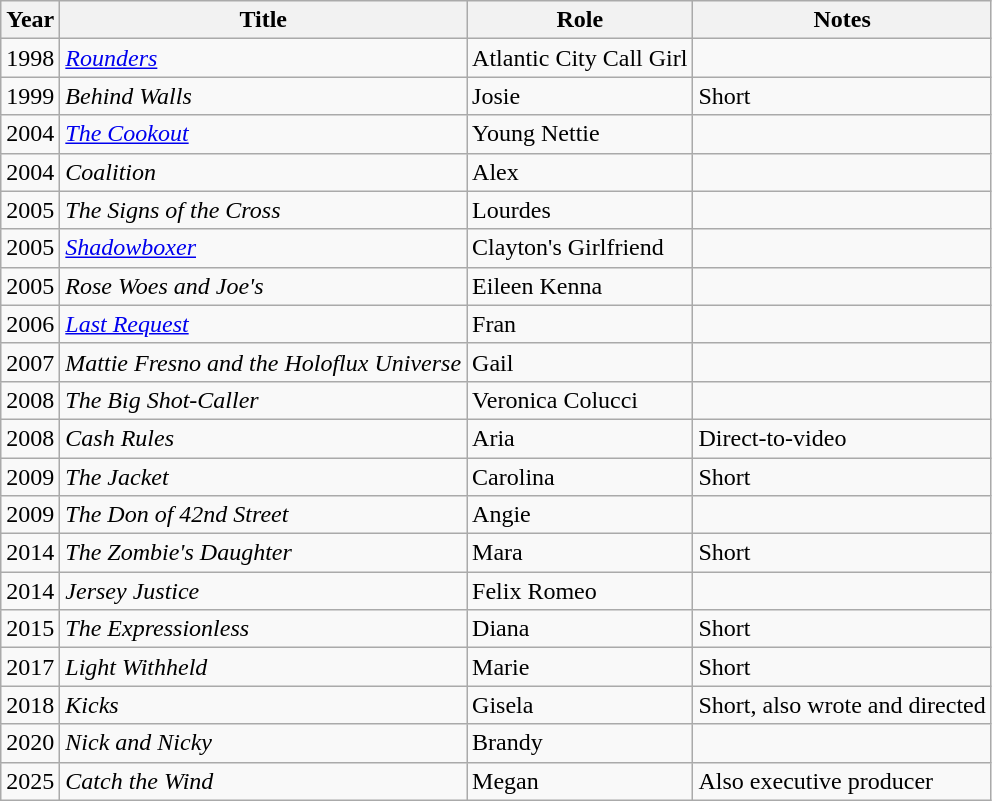<table class="wikitable sortable">
<tr>
<th>Year</th>
<th>Title</th>
<th>Role</th>
<th class="unsortable">Notes</th>
</tr>
<tr>
<td>1998</td>
<td><em><a href='#'>Rounders</a></em></td>
<td>Atlantic City Call Girl</td>
<td></td>
</tr>
<tr>
<td>1999</td>
<td><em>Behind Walls</em></td>
<td>Josie</td>
<td>Short</td>
</tr>
<tr>
<td>2004</td>
<td><em><a href='#'>The Cookout</a></em></td>
<td>Young Nettie</td>
<td></td>
</tr>
<tr>
<td>2004</td>
<td><em>Coalition</em></td>
<td>Alex</td>
<td></td>
</tr>
<tr>
<td>2005</td>
<td><em>The Signs of the Cross</em></td>
<td>Lourdes</td>
<td></td>
</tr>
<tr>
<td>2005</td>
<td><em><a href='#'>Shadowboxer</a></em></td>
<td>Clayton's Girlfriend</td>
<td></td>
</tr>
<tr>
<td>2005</td>
<td><em>Rose Woes and Joe's</em></td>
<td>Eileen Kenna</td>
<td></td>
</tr>
<tr>
<td>2006</td>
<td><em><a href='#'>Last Request</a></em></td>
<td>Fran</td>
<td></td>
</tr>
<tr>
<td>2007</td>
<td><em>Mattie Fresno and the Holoflux Universe</em></td>
<td>Gail</td>
<td></td>
</tr>
<tr>
<td>2008</td>
<td><em>The Big Shot-Caller</em></td>
<td>Veronica Colucci</td>
<td></td>
</tr>
<tr>
<td>2008</td>
<td><em>Cash Rules</em></td>
<td>Aria</td>
<td>Direct-to-video</td>
</tr>
<tr>
<td>2009</td>
<td><em>The Jacket</em></td>
<td>Carolina</td>
<td>Short</td>
</tr>
<tr>
<td>2009</td>
<td><em>The Don of 42nd Street</em></td>
<td>Angie</td>
<td></td>
</tr>
<tr>
<td>2014</td>
<td><em>The Zombie's Daughter</em></td>
<td>Mara</td>
<td>Short</td>
</tr>
<tr>
<td>2014</td>
<td><em>Jersey Justice</em></td>
<td>Felix Romeo</td>
<td></td>
</tr>
<tr>
<td>2015</td>
<td><em>The Expressionless</em></td>
<td>Diana</td>
<td>Short</td>
</tr>
<tr>
<td>2017</td>
<td><em>Light Withheld</em></td>
<td>Marie</td>
<td>Short</td>
</tr>
<tr>
<td>2018</td>
<td><em>Kicks</em></td>
<td>Gisela</td>
<td>Short, also wrote and directed</td>
</tr>
<tr>
<td>2020</td>
<td><em>Nick and Nicky</em></td>
<td>Brandy</td>
<td></td>
</tr>
<tr>
<td>2025</td>
<td><em>Catch the Wind</em></td>
<td>Megan</td>
<td>Also executive producer</td>
</tr>
</table>
